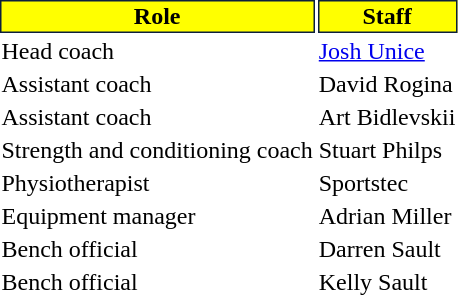<table class="toccolours">
<tr>
</tr>
<tr>
<th style="background:#FFFF00;color:black;border:#0c1f3d 1px solid">Role</th>
<th style="background:#FFFF00;color:black;border:#0c1f3d 1px solid">Staff</th>
</tr>
<tr>
<td>Head coach</td>
<td> <a href='#'>Josh Unice</a></td>
</tr>
<tr>
<td>Assistant coach</td>
<td> David Rogina</td>
</tr>
<tr>
<td>Assistant coach</td>
<td> Art Bidlevskii</td>
</tr>
<tr>
<td>Strength and conditioning coach</td>
<td> Stuart Philps</td>
</tr>
<tr>
<td>Physiotherapist</td>
<td> Sportstec</td>
</tr>
<tr>
<td>Equipment manager</td>
<td> Adrian Miller</td>
</tr>
<tr>
<td>Bench official</td>
<td> Darren Sault</td>
</tr>
<tr>
<td>Bench official</td>
<td> Kelly Sault</td>
</tr>
</table>
